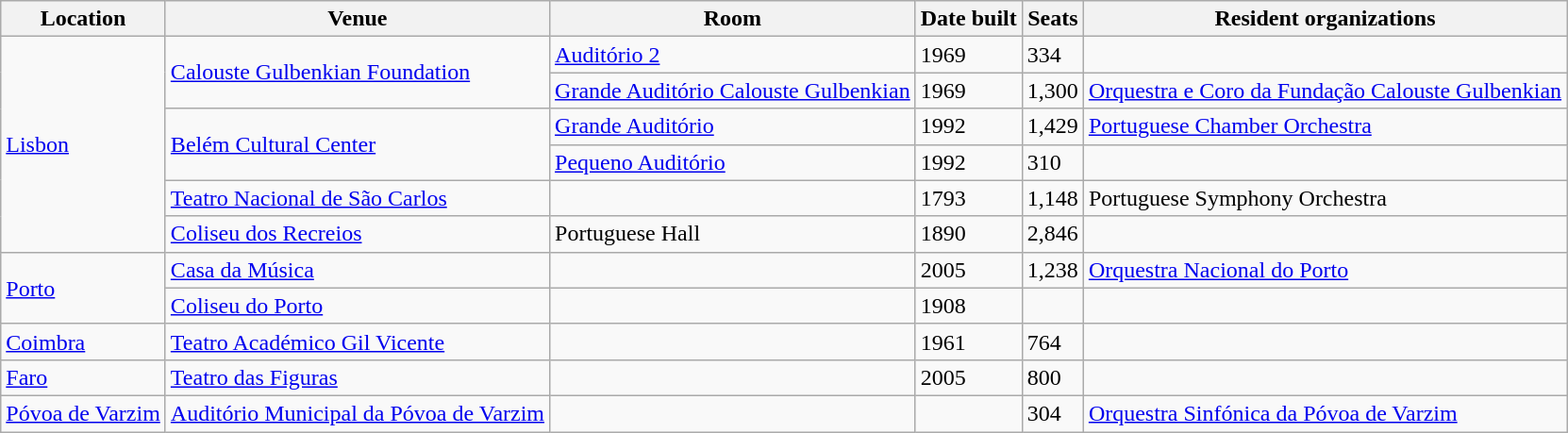<table class="wikitable">
<tr>
<th>Location</th>
<th>Venue</th>
<th>Room</th>
<th>Date built</th>
<th>Seats</th>
<th>Resident organizations</th>
</tr>
<tr>
<td rowspan="6"><a href='#'>Lisbon</a></td>
<td rowspan=2><a href='#'>Calouste Gulbenkian Foundation</a></td>
<td><a href='#'>Auditório 2</a></td>
<td>1969</td>
<td>334</td>
<td></td>
</tr>
<tr>
<td><a href='#'>Grande Auditório Calouste Gulbenkian</a></td>
<td>1969</td>
<td>1,300</td>
<td><a href='#'>Orquestra e Coro da Fundação Calouste Gulbenkian</a></td>
</tr>
<tr>
<td rowspan=2><a href='#'>Belém Cultural Center</a></td>
<td><a href='#'>Grande Auditório</a></td>
<td>1992</td>
<td>1,429</td>
<td><a href='#'>Portuguese Chamber Orchestra</a></td>
</tr>
<tr>
<td><a href='#'>Pequeno Auditório</a></td>
<td>1992</td>
<td>310</td>
<td></td>
</tr>
<tr>
<td><a href='#'>Teatro Nacional de São Carlos</a></td>
<td></td>
<td>1793</td>
<td>1,148</td>
<td>Portuguese Symphony Orchestra</td>
</tr>
<tr>
<td><a href='#'>Coliseu dos Recreios</a></td>
<td>Portuguese Hall</td>
<td>1890</td>
<td>2,846</td>
<td></td>
</tr>
<tr>
<td rowspan="2"><a href='#'>Porto</a></td>
<td><a href='#'>Casa da Música</a></td>
<td></td>
<td>2005</td>
<td>1,238</td>
<td><a href='#'>Orquestra Nacional do Porto</a></td>
</tr>
<tr>
<td><a href='#'>Coliseu do Porto</a></td>
<td></td>
<td>1908</td>
<td></td>
<td></td>
</tr>
<tr>
<td><a href='#'>Coimbra</a></td>
<td><a href='#'>Teatro Académico Gil Vicente</a></td>
<td></td>
<td>1961</td>
<td>764</td>
<td></td>
</tr>
<tr>
<td><a href='#'>Faro</a></td>
<td><a href='#'>Teatro das Figuras</a></td>
<td></td>
<td>2005</td>
<td>800</td>
<td></td>
</tr>
<tr>
<td><a href='#'>Póvoa de Varzim</a></td>
<td><a href='#'>Auditório Municipal da Póvoa de Varzim</a></td>
<td></td>
<td></td>
<td>304</td>
<td><a href='#'>Orquestra Sinfónica da Póvoa de Varzim</a></td>
</tr>
</table>
